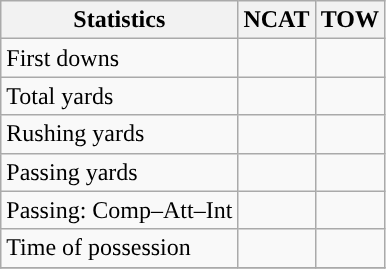<table class="wikitable" style="float: left;">
<tr>
<th>Statistics</th>
<th>NCAT</th>
<th>TOW</th>
</tr>
<tr>
<td>First downs</td>
<td></td>
<td></td>
</tr>
<tr>
<td>Total yards</td>
<td></td>
<td></td>
</tr>
<tr>
<td>Rushing yards</td>
<td></td>
<td></td>
</tr>
<tr>
<td>Passing yards</td>
<td></td>
<td></td>
</tr>
<tr>
<td>Passing: Comp–Att–Int</td>
<td></td>
<td></td>
</tr>
<tr>
<td>Time of possession</td>
<td></td>
<td></td>
</tr>
<tr>
</tr>
</table>
